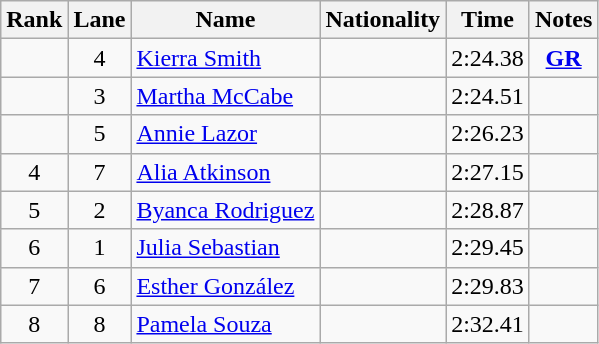<table class="wikitable sortable" style="text-align:center">
<tr>
<th>Rank</th>
<th>Lane</th>
<th>Name</th>
<th>Nationality</th>
<th>Time</th>
<th>Notes</th>
</tr>
<tr>
<td></td>
<td>4</td>
<td align=left><a href='#'>Kierra Smith</a></td>
<td align=left></td>
<td>2:24.38</td>
<td><strong><a href='#'>GR</a></strong></td>
</tr>
<tr>
<td></td>
<td>3</td>
<td align=left><a href='#'>Martha McCabe</a></td>
<td align=left></td>
<td>2:24.51</td>
<td></td>
</tr>
<tr>
<td></td>
<td>5</td>
<td align=left><a href='#'>Annie Lazor</a></td>
<td align=left></td>
<td>2:26.23</td>
<td></td>
</tr>
<tr>
<td>4</td>
<td>7</td>
<td align=left><a href='#'>Alia Atkinson</a></td>
<td align=left></td>
<td>2:27.15</td>
<td></td>
</tr>
<tr>
<td>5</td>
<td>2</td>
<td align=left><a href='#'>Byanca Rodriguez</a></td>
<td align=left></td>
<td>2:28.87</td>
<td></td>
</tr>
<tr>
<td>6</td>
<td>1</td>
<td align=left><a href='#'>Julia Sebastian</a></td>
<td align=left></td>
<td>2:29.45</td>
<td></td>
</tr>
<tr>
<td>7</td>
<td>6</td>
<td align=left><a href='#'>Esther González</a></td>
<td align=left></td>
<td>2:29.83</td>
<td></td>
</tr>
<tr>
<td>8</td>
<td>8</td>
<td align=left><a href='#'>Pamela Souza</a></td>
<td align=left></td>
<td>2:32.41</td>
<td></td>
</tr>
</table>
